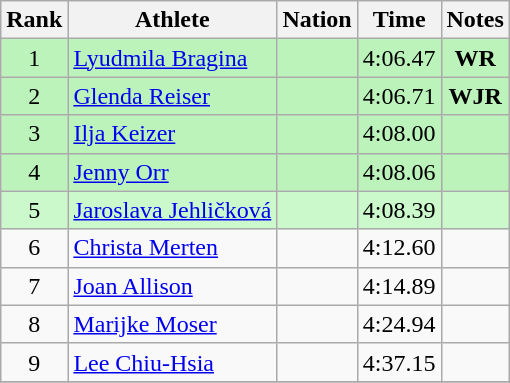<table class="wikitable sortable" style="text-align:center">
<tr>
<th>Rank</th>
<th>Athlete</th>
<th>Nation</th>
<th>Time</th>
<th>Notes</th>
</tr>
<tr bgcolor=bbf3bb>
<td>1</td>
<td align=left><a href='#'>Lyudmila Bragina</a></td>
<td align=left></td>
<td>4:06.47</td>
<td><strong>WR</strong></td>
</tr>
<tr bgcolor=bbf3bb>
<td>2</td>
<td align=left><a href='#'>Glenda Reiser</a></td>
<td align=left></td>
<td>4:06.71</td>
<td><strong>WJR</strong></td>
</tr>
<tr bgcolor=bbf3bb>
<td>3</td>
<td align=left><a href='#'>Ilja Keizer</a></td>
<td align=left></td>
<td>4:08.00</td>
<td></td>
</tr>
<tr bgcolor=bbf3bb>
<td>4</td>
<td align=left><a href='#'>Jenny Orr</a></td>
<td align=left></td>
<td>4:08.06</td>
<td></td>
</tr>
<tr bgcolor=ccf9cc>
<td>5</td>
<td align=left><a href='#'>Jaroslava Jehličková</a></td>
<td align=left></td>
<td>4:08.39</td>
<td></td>
</tr>
<tr>
<td>6</td>
<td align=left><a href='#'>Christa Merten</a></td>
<td align=left></td>
<td>4:12.60</td>
<td></td>
</tr>
<tr>
<td>7</td>
<td align=left><a href='#'>Joan Allison</a></td>
<td align=left></td>
<td>4:14.89</td>
<td></td>
</tr>
<tr>
<td>8</td>
<td align=left><a href='#'>Marijke Moser</a></td>
<td align=left></td>
<td>4:24.94</td>
<td></td>
</tr>
<tr>
<td>9</td>
<td align=left><a href='#'>Lee Chiu-Hsia</a></td>
<td align=left></td>
<td>4:37.15</td>
<td></td>
</tr>
<tr>
</tr>
</table>
